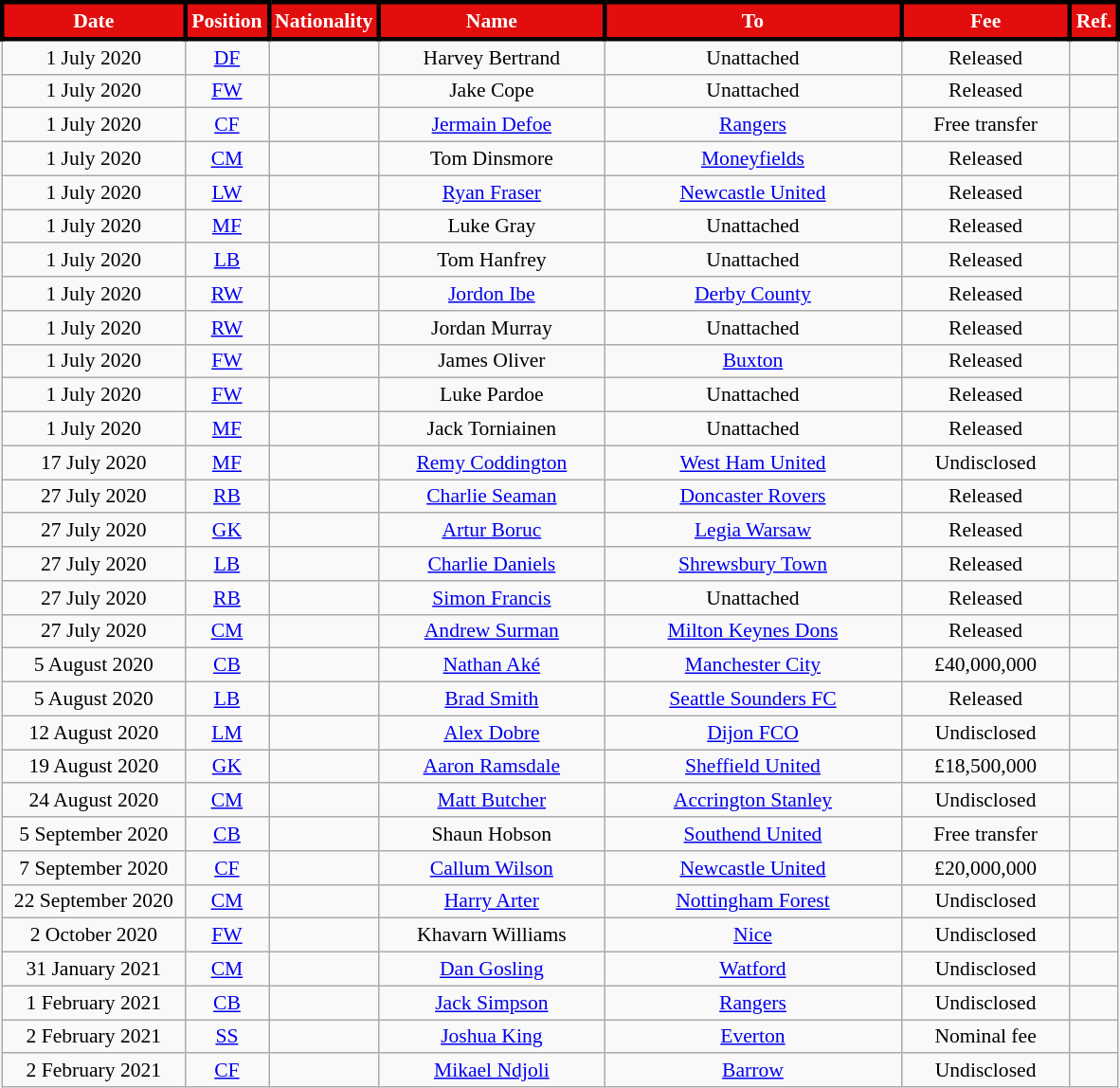<table class="wikitable"  style="text-align:center; font-size:90%; ">
<tr>
<th style="background:#e20e0e;color:#ffffff;border:3px solid #000000; width:120px;">Date</th>
<th style="background:#e20e0e;color:#ffffff;border:3px solid #000000; width:50px;">Position</th>
<th style="background:#e20e0e;color:#ffffff;border:3px solid #000000; width:50px;">Nationality</th>
<th style="background:#e20e0e;color:#ffffff;border:3px solid #000000; width:150px;">Name</th>
<th style="background:#e20e0e;color:#ffffff;border:3px solid #000000; width:200px;">To</th>
<th style="background:#e20e0e;color:#ffffff;border:3px solid #000000; width:110px;">Fee</th>
<th style="background:#e20e0e;color:#ffffff;border:3px solid #000000; width:25px;">Ref.</th>
</tr>
<tr>
<td>1 July 2020</td>
<td><a href='#'>DF</a></td>
<td></td>
<td>Harvey Bertrand</td>
<td> Unattached</td>
<td>Released</td>
<td></td>
</tr>
<tr>
<td>1 July 2020</td>
<td><a href='#'>FW</a></td>
<td></td>
<td>Jake Cope</td>
<td> Unattached</td>
<td>Released</td>
<td></td>
</tr>
<tr>
<td>1 July 2020</td>
<td><a href='#'>CF</a></td>
<td></td>
<td><a href='#'>Jermain Defoe</a></td>
<td> <a href='#'>Rangers</a></td>
<td>Free transfer</td>
<td></td>
</tr>
<tr>
<td>1 July 2020</td>
<td><a href='#'>CM</a></td>
<td></td>
<td>Tom Dinsmore</td>
<td> <a href='#'>Moneyfields</a></td>
<td>Released</td>
<td></td>
</tr>
<tr>
<td>1 July 2020</td>
<td><a href='#'>LW</a></td>
<td></td>
<td><a href='#'>Ryan Fraser</a></td>
<td> <a href='#'>Newcastle United</a></td>
<td>Released</td>
<td></td>
</tr>
<tr>
<td>1 July 2020</td>
<td><a href='#'>MF</a></td>
<td></td>
<td>Luke Gray</td>
<td> Unattached</td>
<td>Released</td>
<td></td>
</tr>
<tr>
<td>1 July 2020</td>
<td><a href='#'>LB</a></td>
<td></td>
<td>Tom Hanfrey</td>
<td> Unattached</td>
<td>Released</td>
<td></td>
</tr>
<tr>
<td>1 July 2020</td>
<td><a href='#'>RW</a></td>
<td></td>
<td><a href='#'>Jordon Ibe</a></td>
<td> <a href='#'>Derby County</a></td>
<td>Released</td>
<td></td>
</tr>
<tr>
<td>1 July 2020</td>
<td><a href='#'>RW</a></td>
<td></td>
<td>Jordan Murray</td>
<td> Unattached</td>
<td>Released</td>
<td></td>
</tr>
<tr>
<td>1 July 2020</td>
<td><a href='#'>FW</a></td>
<td></td>
<td>James Oliver</td>
<td> <a href='#'>Buxton</a></td>
<td>Released</td>
<td></td>
</tr>
<tr>
<td>1 July 2020</td>
<td><a href='#'>FW</a></td>
<td></td>
<td>Luke Pardoe</td>
<td> Unattached</td>
<td>Released</td>
<td></td>
</tr>
<tr>
<td>1 July 2020</td>
<td><a href='#'>MF</a></td>
<td></td>
<td>Jack Torniainen</td>
<td> Unattached</td>
<td>Released</td>
<td></td>
</tr>
<tr>
<td>17 July 2020</td>
<td><a href='#'>MF</a></td>
<td></td>
<td><a href='#'>Remy Coddington</a></td>
<td> <a href='#'>West Ham United</a></td>
<td>Undisclosed</td>
<td></td>
</tr>
<tr>
<td>27 July 2020</td>
<td><a href='#'>RB</a></td>
<td></td>
<td><a href='#'>Charlie Seaman</a></td>
<td> <a href='#'>Doncaster Rovers</a></td>
<td>Released</td>
<td></td>
</tr>
<tr>
<td>27 July 2020</td>
<td><a href='#'>GK</a></td>
<td></td>
<td><a href='#'>Artur Boruc</a></td>
<td> <a href='#'>Legia Warsaw</a></td>
<td>Released</td>
<td></td>
</tr>
<tr>
<td>27 July 2020</td>
<td><a href='#'>LB</a></td>
<td></td>
<td><a href='#'>Charlie Daniels</a></td>
<td> <a href='#'>Shrewsbury Town</a></td>
<td>Released</td>
<td></td>
</tr>
<tr>
<td>27 July 2020</td>
<td><a href='#'>RB</a></td>
<td></td>
<td><a href='#'>Simon Francis</a></td>
<td> Unattached</td>
<td>Released</td>
<td></td>
</tr>
<tr>
<td>27 July 2020</td>
<td><a href='#'>CM</a></td>
<td></td>
<td><a href='#'>Andrew Surman</a></td>
<td> <a href='#'>Milton Keynes Dons</a></td>
<td>Released</td>
<td></td>
</tr>
<tr>
<td>5 August 2020</td>
<td><a href='#'>CB</a></td>
<td></td>
<td><a href='#'>Nathan Aké</a></td>
<td> <a href='#'>Manchester City</a></td>
<td>£40,000,000</td>
<td></td>
</tr>
<tr>
<td>5 August 2020</td>
<td><a href='#'>LB</a></td>
<td></td>
<td><a href='#'>Brad Smith</a></td>
<td> <a href='#'>Seattle Sounders FC</a></td>
<td>Released</td>
<td></td>
</tr>
<tr>
<td>12 August 2020</td>
<td><a href='#'>LM</a></td>
<td></td>
<td><a href='#'>Alex Dobre</a></td>
<td> <a href='#'>Dijon FCO</a></td>
<td>Undisclosed</td>
<td></td>
</tr>
<tr>
<td>19 August 2020</td>
<td><a href='#'>GK</a></td>
<td></td>
<td><a href='#'>Aaron Ramsdale</a></td>
<td> <a href='#'>Sheffield United</a></td>
<td>£18,500,000</td>
<td></td>
</tr>
<tr>
<td>24 August 2020</td>
<td><a href='#'>CM</a></td>
<td></td>
<td><a href='#'>Matt Butcher</a></td>
<td> <a href='#'>Accrington Stanley</a></td>
<td>Undisclosed</td>
<td></td>
</tr>
<tr>
<td>5 September 2020</td>
<td><a href='#'>CB</a></td>
<td></td>
<td>Shaun Hobson</td>
<td> <a href='#'>Southend United</a></td>
<td>Free transfer</td>
<td></td>
</tr>
<tr>
<td>7 September 2020</td>
<td><a href='#'>CF</a></td>
<td></td>
<td><a href='#'>Callum Wilson</a></td>
<td> <a href='#'>Newcastle United</a></td>
<td>£20,000,000</td>
<td></td>
</tr>
<tr>
<td>22 September 2020</td>
<td><a href='#'>CM</a></td>
<td></td>
<td><a href='#'>Harry Arter</a></td>
<td> <a href='#'>Nottingham Forest</a></td>
<td>Undisclosed</td>
<td></td>
</tr>
<tr>
<td>2 October 2020</td>
<td><a href='#'>FW</a></td>
<td></td>
<td>Khavarn Williams</td>
<td> <a href='#'>Nice</a></td>
<td>Undisclosed</td>
<td></td>
</tr>
<tr>
<td>31 January 2021</td>
<td><a href='#'>CM</a></td>
<td></td>
<td><a href='#'>Dan Gosling</a></td>
<td> <a href='#'>Watford</a></td>
<td>Undisclosed</td>
<td></td>
</tr>
<tr>
<td>1 February 2021</td>
<td><a href='#'>CB</a></td>
<td></td>
<td><a href='#'>Jack Simpson</a></td>
<td> <a href='#'>Rangers</a></td>
<td>Undisclosed</td>
<td></td>
</tr>
<tr>
<td>2 February 2021</td>
<td><a href='#'>SS</a></td>
<td></td>
<td><a href='#'>Joshua King</a></td>
<td> <a href='#'>Everton</a></td>
<td>Nominal fee</td>
<td></td>
</tr>
<tr>
<td>2 February 2021</td>
<td><a href='#'>CF</a></td>
<td></td>
<td><a href='#'>Mikael Ndjoli</a></td>
<td> <a href='#'>Barrow</a></td>
<td>Undisclosed</td>
<td></td>
</tr>
</table>
